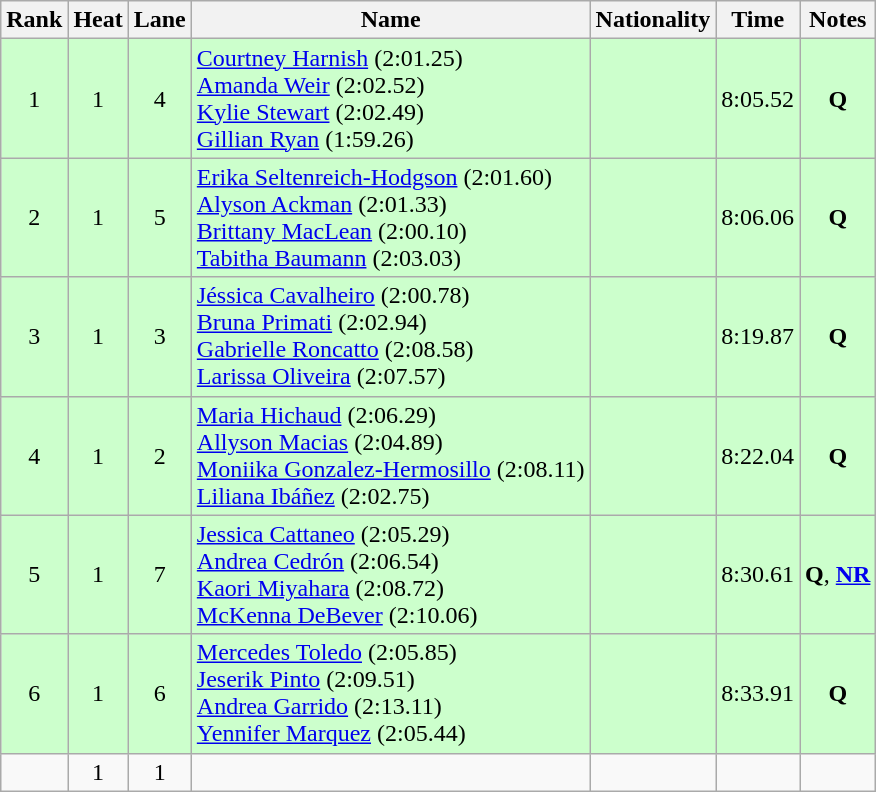<table class="wikitable sortable" style="text-align:center">
<tr>
<th>Rank</th>
<th>Heat</th>
<th>Lane</th>
<th>Name</th>
<th>Nationality</th>
<th>Time</th>
<th>Notes</th>
</tr>
<tr bgcolor=ccffcc>
<td>1</td>
<td>1</td>
<td>4</td>
<td align=left><a href='#'>Courtney Harnish</a> (2:01.25)<br><a href='#'>Amanda Weir</a> (2:02.52)<br><a href='#'>Kylie Stewart</a> (2:02.49)<br><a href='#'>Gillian Ryan</a> (1:59.26)</td>
<td align=left></td>
<td>8:05.52</td>
<td><strong>Q</strong></td>
</tr>
<tr bgcolor=ccffcc>
<td>2</td>
<td>1</td>
<td>5</td>
<td align=left><a href='#'>Erika Seltenreich-Hodgson</a> (2:01.60)<br><a href='#'>Alyson Ackman</a> (2:01.33)<br><a href='#'>Brittany MacLean</a> (2:00.10)<br><a href='#'>Tabitha Baumann</a> (2:03.03)</td>
<td align=left></td>
<td>8:06.06</td>
<td><strong>Q</strong></td>
</tr>
<tr bgcolor=ccffcc>
<td>3</td>
<td>1</td>
<td>3</td>
<td align=left><a href='#'>Jéssica Cavalheiro</a> (2:00.78)<br><a href='#'>Bruna Primati</a> (2:02.94)<br><a href='#'>Gabrielle Roncatto</a> (2:08.58)<br><a href='#'>Larissa Oliveira</a> (2:07.57)</td>
<td align=left></td>
<td>8:19.87</td>
<td><strong>Q</strong></td>
</tr>
<tr bgcolor=ccffcc>
<td>4</td>
<td>1</td>
<td>2</td>
<td align=left><a href='#'>Maria Hichaud</a> (2:06.29)<br><a href='#'>Allyson Macias</a> (2:04.89)<br><a href='#'>Moniika Gonzalez-Hermosillo</a> (2:08.11)<br><a href='#'>Liliana Ibáñez</a> (2:02.75)</td>
<td align=left></td>
<td>8:22.04</td>
<td><strong>Q</strong></td>
</tr>
<tr bgcolor=ccffcc>
<td>5</td>
<td>1</td>
<td>7</td>
<td align=left><a href='#'>Jessica Cattaneo</a> (2:05.29)<br><a href='#'>Andrea Cedrón</a> (2:06.54)<br><a href='#'>Kaori Miyahara</a> (2:08.72)<br><a href='#'>McKenna DeBever</a> (2:10.06)</td>
<td align=left></td>
<td>8:30.61</td>
<td><strong>Q</strong>, <strong><a href='#'>NR</a></strong></td>
</tr>
<tr bgcolor=ccffcc>
<td>6</td>
<td>1</td>
<td>6</td>
<td align=left><a href='#'>Mercedes Toledo</a> (2:05.85)<br><a href='#'>Jeserik Pinto</a> (2:09.51)<br><a href='#'>Andrea Garrido</a> (2:13.11)<br><a href='#'>Yennifer Marquez</a> (2:05.44)</td>
<td align=left></td>
<td>8:33.91</td>
<td><strong>Q</strong></td>
</tr>
<tr>
<td></td>
<td>1</td>
<td>1</td>
<td align=left></td>
<td align=left></td>
<td></td>
<td></td>
</tr>
</table>
